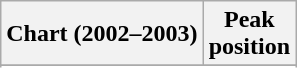<table class="wikitable sortable plainrowheaders" style="text-align:center">
<tr>
<th scope="col">Chart (2002–2003)</th>
<th scope="col">Peak<br>position</th>
</tr>
<tr>
</tr>
<tr>
</tr>
<tr>
</tr>
<tr>
</tr>
<tr>
</tr>
<tr>
</tr>
<tr>
</tr>
<tr>
</tr>
</table>
